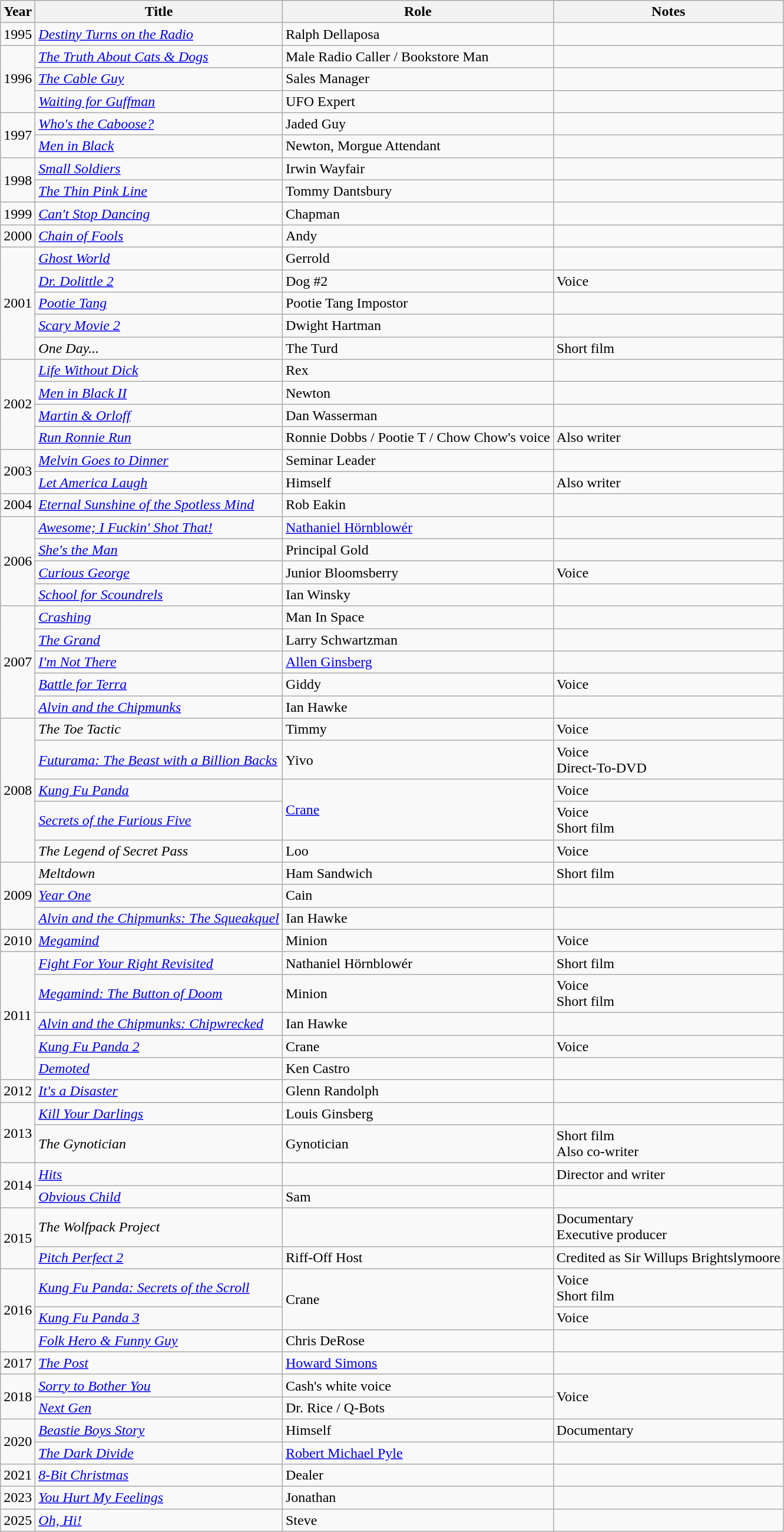<table class = "wikitable sortable">
<tr>
<th>Year</th>
<th>Title</th>
<th>Role</th>
<th class = "unsortable">Notes</th>
</tr>
<tr>
<td>1995</td>
<td><em><a href='#'>Destiny Turns on the Radio</a></em></td>
<td>Ralph Dellaposa</td>
<td></td>
</tr>
<tr>
<td rowspan="3">1996</td>
<td><em><a href='#'>The Truth About Cats & Dogs</a></em></td>
<td>Male Radio Caller / Bookstore Man</td>
<td></td>
</tr>
<tr>
<td><em><a href='#'>The Cable Guy</a></em></td>
<td>Sales Manager</td>
<td></td>
</tr>
<tr>
<td><em><a href='#'>Waiting for Guffman</a></em></td>
<td>UFO Expert</td>
<td></td>
</tr>
<tr>
<td rowspan="2">1997</td>
<td><em><a href='#'>Who's the Caboose?</a></em></td>
<td>Jaded Guy</td>
<td></td>
</tr>
<tr>
<td><em><a href='#'>Men in Black</a></em></td>
<td>Newton, Morgue Attendant</td>
<td></td>
</tr>
<tr>
<td rowspan="2">1998</td>
<td><em><a href='#'>Small Soldiers</a></em></td>
<td>Irwin Wayfair</td>
<td></td>
</tr>
<tr>
<td><em><a href='#'>The Thin Pink Line</a></em></td>
<td>Tommy Dantsbury</td>
<td></td>
</tr>
<tr>
<td>1999</td>
<td><em><a href='#'>Can't Stop Dancing</a></em></td>
<td>Chapman</td>
<td></td>
</tr>
<tr>
<td>2000</td>
<td><em><a href='#'>Chain of Fools</a></em></td>
<td>Andy</td>
<td></td>
</tr>
<tr>
<td rowspan="5">2001</td>
<td><em><a href='#'>Ghost World</a></em></td>
<td>Gerrold</td>
<td></td>
</tr>
<tr>
<td><em><a href='#'>Dr. Dolittle 2</a></em></td>
<td>Dog #2</td>
<td>Voice</td>
</tr>
<tr>
<td><em><a href='#'>Pootie Tang</a></em></td>
<td>Pootie Tang Impostor</td>
<td></td>
</tr>
<tr>
<td><em><a href='#'>Scary Movie 2</a></em></td>
<td>Dwight Hartman</td>
<td></td>
</tr>
<tr>
<td><em>One Day...</em></td>
<td>The Turd</td>
<td>Short film</td>
</tr>
<tr>
<td rowspan="4">2002</td>
<td><em><a href='#'>Life Without Dick</a></em></td>
<td>Rex</td>
<td></td>
</tr>
<tr>
<td><em><a href='#'>Men in Black II</a></em></td>
<td>Newton</td>
<td></td>
</tr>
<tr>
<td><em><a href='#'>Martin & Orloff</a></em></td>
<td>Dan Wasserman</td>
<td></td>
</tr>
<tr>
<td><em><a href='#'>Run Ronnie Run</a></em></td>
<td>Ronnie Dobbs / Pootie T / Chow Chow's voice</td>
<td>Also writer</td>
</tr>
<tr>
<td rowspan="2">2003</td>
<td><em><a href='#'>Melvin Goes to Dinner</a></em></td>
<td>Seminar Leader</td>
<td></td>
</tr>
<tr>
<td><em><a href='#'>Let America Laugh</a></em></td>
<td>Himself</td>
<td>Also writer</td>
</tr>
<tr>
<td>2004</td>
<td><em><a href='#'>Eternal Sunshine of the Spotless Mind</a></em></td>
<td>Rob Eakin</td>
<td></td>
</tr>
<tr>
<td rowspan="4">2006</td>
<td><em><a href='#'>Awesome; I Fuckin' Shot That!</a></em></td>
<td><a href='#'>Nathaniel Hörnblowér</a></td>
<td></td>
</tr>
<tr>
<td><em><a href='#'>She's the Man</a></em></td>
<td>Principal Gold</td>
<td></td>
</tr>
<tr>
<td><em><a href='#'>Curious George</a></em></td>
<td>Junior Bloomsberry</td>
<td>Voice</td>
</tr>
<tr>
<td><em><a href='#'>School for Scoundrels</a></em></td>
<td>Ian Winsky</td>
<td></td>
</tr>
<tr>
<td rowspan="5">2007</td>
<td><em><a href='#'>Crashing</a></em></td>
<td>Man In Space</td>
<td></td>
</tr>
<tr>
<td><em><a href='#'>The Grand</a></em></td>
<td>Larry Schwartzman</td>
<td></td>
</tr>
<tr>
<td><em><a href='#'>I'm Not There</a></em></td>
<td><a href='#'>Allen Ginsberg</a></td>
<td></td>
</tr>
<tr>
<td><em><a href='#'>Battle for Terra</a></em></td>
<td>Giddy</td>
<td>Voice</td>
</tr>
<tr>
<td><em><a href='#'>Alvin and the Chipmunks</a></em></td>
<td>Ian Hawke</td>
<td></td>
</tr>
<tr>
<td rowspan="5">2008</td>
<td><em>The Toe Tactic</em></td>
<td>Timmy</td>
<td>Voice</td>
</tr>
<tr>
<td><em><a href='#'>Futurama: The Beast with a Billion Backs</a></em></td>
<td>Yivo</td>
<td>Voice<br>Direct-To-DVD</td>
</tr>
<tr>
<td><em><a href='#'>Kung Fu Panda</a></em></td>
<td rowspan="2"><a href='#'>Crane</a></td>
<td>Voice</td>
</tr>
<tr>
<td><em><a href='#'>Secrets of the Furious Five</a></em></td>
<td>Voice<br>Short film</td>
</tr>
<tr>
<td><em>The Legend of Secret Pass</em></td>
<td>Loo</td>
<td>Voice</td>
</tr>
<tr>
<td rowspan="3">2009</td>
<td><em>Meltdown</em></td>
<td>Ham Sandwich</td>
<td>Short film</td>
</tr>
<tr>
<td><em><a href='#'>Year One</a></em></td>
<td>Cain</td>
<td></td>
</tr>
<tr>
<td><em><a href='#'>Alvin and the Chipmunks: The Squeakquel</a></em></td>
<td>Ian Hawke</td>
<td></td>
</tr>
<tr>
<td>2010</td>
<td><em><a href='#'>Megamind</a></em></td>
<td>Minion</td>
<td>Voice</td>
</tr>
<tr>
<td rowspan="5">2011</td>
<td><em><a href='#'>Fight For Your Right Revisited</a></em></td>
<td>Nathaniel Hörnblowér</td>
<td>Short film</td>
</tr>
<tr>
<td><em><a href='#'>Megamind: The Button of Doom</a></em></td>
<td>Minion</td>
<td>Voice<br>Short film</td>
</tr>
<tr>
<td><em><a href='#'>Alvin and the Chipmunks: Chipwrecked</a></em></td>
<td>Ian Hawke</td>
<td></td>
</tr>
<tr>
<td><em><a href='#'>Kung Fu Panda 2</a></em></td>
<td>Crane</td>
<td>Voice</td>
</tr>
<tr>
<td><em><a href='#'>Demoted</a></em></td>
<td>Ken Castro</td>
<td></td>
</tr>
<tr>
<td>2012</td>
<td><em><a href='#'>It's a Disaster</a></em></td>
<td>Glenn Randolph</td>
<td></td>
</tr>
<tr>
<td rowspan="2">2013</td>
<td><em><a href='#'>Kill Your Darlings</a></em></td>
<td>Louis Ginsberg</td>
<td></td>
</tr>
<tr>
<td><em>The Gynotician</em></td>
<td>Gynotician</td>
<td>Short film<br>Also co-writer</td>
</tr>
<tr>
<td rowspan="2">2014</td>
<td><em><a href='#'>Hits</a></em></td>
<td></td>
<td>Director and writer</td>
</tr>
<tr>
<td><em><a href='#'>Obvious Child</a></em></td>
<td>Sam</td>
<td></td>
</tr>
<tr>
<td rowspan="2">2015</td>
<td><em>The Wolfpack Project</em></td>
<td></td>
<td>Documentary<br>Executive producer</td>
</tr>
<tr>
<td><em><a href='#'>Pitch Perfect 2</a></em></td>
<td>Riff-Off Host</td>
<td>Credited as Sir Willups Brightslymoore</td>
</tr>
<tr>
<td rowspan="3">2016</td>
<td><em><a href='#'>Kung Fu Panda: Secrets of the Scroll</a></em></td>
<td rowspan="2">Crane</td>
<td>Voice<br>Short film</td>
</tr>
<tr>
<td><em><a href='#'>Kung Fu Panda 3</a></em></td>
<td>Voice</td>
</tr>
<tr>
<td><em><a href='#'>Folk Hero & Funny Guy</a></em></td>
<td>Chris DeRose</td>
<td></td>
</tr>
<tr>
<td>2017</td>
<td><em><a href='#'>The Post</a></em></td>
<td><a href='#'>Howard Simons</a></td>
<td></td>
</tr>
<tr>
<td rowspan="2">2018</td>
<td><em><a href='#'>Sorry to Bother You</a></em></td>
<td>Cash's white voice</td>
<td rowspan="2">Voice</td>
</tr>
<tr>
<td><em><a href='#'>Next Gen</a></em></td>
<td>Dr. Rice / Q-Bots</td>
</tr>
<tr>
<td rowspan="2">2020</td>
<td><em><a href='#'>Beastie Boys Story</a></em></td>
<td>Himself</td>
<td>Documentary</td>
</tr>
<tr>
<td><em><a href='#'>The Dark Divide</a></em></td>
<td><a href='#'>Robert Michael Pyle</a></td>
<td></td>
</tr>
<tr>
<td>2021</td>
<td><em><a href='#'>8-Bit Christmas</a></em></td>
<td>Dealer</td>
<td></td>
</tr>
<tr>
<td>2023</td>
<td><em><a href='#'>You Hurt My Feelings</a></em></td>
<td>Jonathan</td>
<td></td>
</tr>
<tr>
<td>2025</td>
<td><em><a href='#'>Oh, Hi!</a></em></td>
<td>Steve</td>
<td></td>
</tr>
</table>
